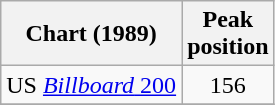<table class="wikitable sortable">
<tr>
<th>Chart (1989)</th>
<th align="center">Peak<br>position</th>
</tr>
<tr>
<td>US <a href='#'><em>Billboard</em> 200</a></td>
<td align="center">156</td>
</tr>
<tr>
</tr>
</table>
